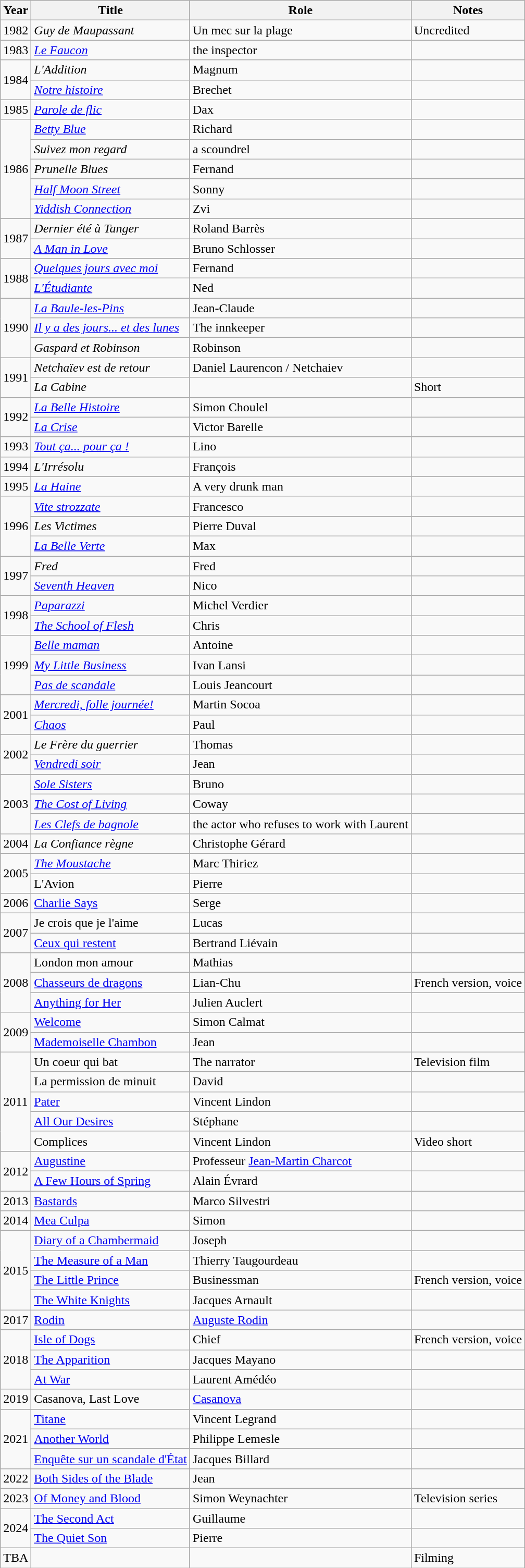<table class="wikitable sortable">
<tr>
<th>Year</th>
<th>Title</th>
<th>Role</th>
<th class="unsortable">Notes</th>
</tr>
<tr>
<td>1982</td>
<td><em>Guy de Maupassant</em></td>
<td>Un mec sur la plage</td>
<td>Uncredited</td>
</tr>
<tr>
<td>1983</td>
<td><em><a href='#'>Le Faucon</a></em></td>
<td>the inspector</td>
<td></td>
</tr>
<tr>
<td rowspan="2">1984</td>
<td><em>L'Addition</em></td>
<td>Magnum</td>
<td></td>
</tr>
<tr>
<td><em><a href='#'>Notre histoire</a></em></td>
<td>Brechet</td>
<td></td>
</tr>
<tr>
<td>1985</td>
<td><em><a href='#'>Parole de flic</a></em></td>
<td>Dax</td>
<td></td>
</tr>
<tr>
<td rowspan="5">1986</td>
<td><em><a href='#'>Betty Blue</a></em></td>
<td>Richard</td>
<td></td>
</tr>
<tr>
<td><em>Suivez mon regard</em></td>
<td>a scoundrel</td>
<td></td>
</tr>
<tr>
<td><em>Prunelle Blues</em></td>
<td>Fernand</td>
<td></td>
</tr>
<tr>
<td><em><a href='#'>Half Moon Street</a></em></td>
<td>Sonny</td>
<td></td>
</tr>
<tr>
<td><em><a href='#'>Yiddish Connection</a></em></td>
<td>Zvi</td>
<td></td>
</tr>
<tr>
<td rowspan="2">1987</td>
<td><em>Dernier été à Tanger</em></td>
<td>Roland Barrès</td>
<td></td>
</tr>
<tr>
<td><em><a href='#'>A Man in Love</a></em></td>
<td>Bruno Schlosser</td>
<td></td>
</tr>
<tr>
<td rowspan="2">1988</td>
<td><em><a href='#'>Quelques jours avec moi</a></em></td>
<td>Fernand</td>
<td></td>
</tr>
<tr>
<td><em><a href='#'>L'Étudiante</a></em></td>
<td>Ned</td>
<td></td>
</tr>
<tr>
<td rowspan="3">1990</td>
<td><em><a href='#'>La Baule-les-Pins</a></em></td>
<td>Jean-Claude</td>
<td></td>
</tr>
<tr>
<td><em><a href='#'>Il y a des jours... et des lunes</a></em></td>
<td>The innkeeper</td>
<td></td>
</tr>
<tr>
<td><em>Gaspard et Robinson</em></td>
<td>Robinson</td>
<td></td>
</tr>
<tr>
<td rowspan="2">1991</td>
<td><em>Netchaïev est de retour</em></td>
<td>Daniel Laurencon / Netchaiev</td>
<td></td>
</tr>
<tr>
<td><em>La Cabine</em></td>
<td></td>
<td>Short</td>
</tr>
<tr>
<td rowspan="2">1992</td>
<td><em><a href='#'>La Belle Histoire</a></em></td>
<td>Simon Choulel</td>
<td></td>
</tr>
<tr>
<td><em><a href='#'>La Crise</a></em></td>
<td>Victor Barelle</td>
<td></td>
</tr>
<tr>
<td>1993</td>
<td><em><a href='#'>Tout ça... pour ça !</a></em></td>
<td>Lino</td>
<td></td>
</tr>
<tr>
<td>1994</td>
<td><em>L'Irrésolu</em></td>
<td>François</td>
<td></td>
</tr>
<tr>
<td>1995</td>
<td><em><a href='#'>La Haine</a></em></td>
<td>A very drunk man</td>
<td></td>
</tr>
<tr>
<td rowspan="3">1996</td>
<td><em><a href='#'>Vite strozzate</a></em></td>
<td>Francesco</td>
<td></td>
</tr>
<tr>
<td><em>Les Victimes</em></td>
<td>Pierre Duval</td>
<td></td>
</tr>
<tr>
<td><em><a href='#'>La Belle Verte</a></em></td>
<td>Max</td>
<td></td>
</tr>
<tr>
<td rowspan="2">1997</td>
<td><em>Fred</em></td>
<td>Fred</td>
<td></td>
</tr>
<tr>
<td><em><a href='#'>Seventh Heaven</a></em></td>
<td>Nico</td>
<td></td>
</tr>
<tr>
<td rowspan="2">1998</td>
<td><em><a href='#'>Paparazzi</a></em></td>
<td>Michel Verdier</td>
<td></td>
</tr>
<tr>
<td><em><a href='#'>The School of Flesh</a></em></td>
<td>Chris</td>
<td></td>
</tr>
<tr>
<td rowspan="3">1999</td>
<td><em><a href='#'>Belle maman</a></em></td>
<td>Antoine</td>
<td></td>
</tr>
<tr>
<td><em><a href='#'>My Little Business</a></em></td>
<td>Ivan Lansi</td>
<td></td>
</tr>
<tr>
<td><em><a href='#'>Pas de scandale</a></em></td>
<td>Louis Jeancourt</td>
<td></td>
</tr>
<tr>
<td rowspan="2">2001</td>
<td><em><a href='#'>Mercredi, folle journée!</a></em></td>
<td>Martin Socoa</td>
<td></td>
</tr>
<tr>
<td><em><a href='#'>Chaos</a></em></td>
<td>Paul</td>
<td></td>
</tr>
<tr>
<td rowspan="2">2002</td>
<td><em>Le Frère du guerrier</em></td>
<td>Thomas</td>
<td></td>
</tr>
<tr>
<td><em><a href='#'>Vendredi soir</a></em></td>
<td>Jean</td>
<td></td>
</tr>
<tr>
<td rowspan="3">2003</td>
<td><em><a href='#'>Sole Sisters</a></em></td>
<td>Bruno</td>
<td></td>
</tr>
<tr>
<td><em><a href='#'>The Cost of Living</a></em></td>
<td>Coway</td>
<td></td>
</tr>
<tr>
<td><em><a href='#'>Les Clefs de bagnole</a></em></td>
<td>the actor who refuses to work with Laurent</td>
<td></td>
</tr>
<tr>
<td>2004</td>
<td><em>La Confiance règne</em></td>
<td>Christophe Gérard</td>
<td></td>
</tr>
<tr>
<td rowspan="2">2005</td>
<td><em><a href='#'>The Moustache</a></em></td>
<td>Marc Thiriez</td>
<td></td>
</tr>
<tr>
<td>L'Avion<em></td>
<td>Pierre</td>
<td></td>
</tr>
<tr>
<td>2006</td>
<td></em><a href='#'>Charlie Says</a><em></td>
<td>Serge</td>
<td></td>
</tr>
<tr>
<td rowspan="2">2007</td>
<td></em>Je crois que je l'aime<em></td>
<td>Lucas</td>
<td></td>
</tr>
<tr>
<td></em><a href='#'>Ceux qui restent</a><em></td>
<td>Bertrand Liévain</td>
<td></td>
</tr>
<tr>
<td rowspan="3">2008</td>
<td></em>London mon amour<em></td>
<td>Mathias</td>
<td></td>
</tr>
<tr>
<td></em><a href='#'>Chasseurs de dragons</a><em></td>
<td>Lian-Chu</td>
<td>French version, voice</td>
</tr>
<tr>
<td></em><a href='#'>Anything for Her</a><em></td>
<td>Julien Auclert</td>
<td></td>
</tr>
<tr>
<td rowspan="2">2009</td>
<td></em><a href='#'>Welcome</a><em></td>
<td>Simon Calmat</td>
<td></td>
</tr>
<tr>
<td></em><a href='#'>Mademoiselle Chambon</a><em></td>
<td>Jean</td>
<td></td>
</tr>
<tr>
<td rowspan="5">2011</td>
<td></em>Un coeur qui bat<em></td>
<td>The narrator</td>
<td>Television film</td>
</tr>
<tr>
<td></em>La permission de minuit<em></td>
<td>David</td>
<td></td>
</tr>
<tr>
<td></em><a href='#'>Pater</a><em></td>
<td>Vincent Lindon</td>
<td></td>
</tr>
<tr>
<td></em><a href='#'>All Our Desires</a><em></td>
<td>Stéphane</td>
<td></td>
</tr>
<tr>
<td></em>Complices<em></td>
<td>Vincent Lindon</td>
<td>Video short</td>
</tr>
<tr>
<td rowspan="2">2012</td>
<td></em><a href='#'>Augustine</a><em></td>
<td>Professeur <a href='#'>Jean-Martin Charcot</a></td>
<td></td>
</tr>
<tr>
<td></em><a href='#'>A Few Hours of Spring</a><em></td>
<td>Alain Évrard</td>
<td></td>
</tr>
<tr>
<td>2013</td>
<td></em><a href='#'>Bastards</a><em></td>
<td>Marco Silvestri</td>
<td></td>
</tr>
<tr>
<td>2014</td>
<td></em><a href='#'>Mea Culpa</a><em></td>
<td>Simon</td>
<td></td>
</tr>
<tr>
<td rowspan="4">2015</td>
<td></em><a href='#'>Diary of a Chambermaid</a><em></td>
<td>Joseph</td>
<td></td>
</tr>
<tr>
<td></em><a href='#'>The Measure of a Man</a><em></td>
<td>Thierry Taugourdeau</td>
<td></td>
</tr>
<tr>
<td></em><a href='#'>The Little Prince</a><em></td>
<td>Businessman</td>
<td>French version, voice</td>
</tr>
<tr>
<td></em><a href='#'>The White Knights</a><em></td>
<td>Jacques Arnault</td>
<td></td>
</tr>
<tr>
<td>2017</td>
<td></em><a href='#'>Rodin</a><em></td>
<td><a href='#'>Auguste Rodin</a></td>
<td></td>
</tr>
<tr>
<td rowspan="3">2018</td>
<td></em><a href='#'>Isle of Dogs</a><em></td>
<td>Chief</td>
<td>French version, voice</td>
</tr>
<tr>
<td></em><a href='#'>The Apparition</a><em></td>
<td>Jacques Mayano</td>
<td></td>
</tr>
<tr>
<td></em><a href='#'>At War</a><em></td>
<td>Laurent Amédéo</td>
<td></td>
</tr>
<tr>
<td>2019</td>
<td></em>Casanova, Last Love<em></td>
<td><a href='#'>Casanova</a></td>
<td></td>
</tr>
<tr>
<td rowspan="3">2021</td>
<td></em><a href='#'>Titane</a><em></td>
<td>Vincent Legrand</td>
<td></td>
</tr>
<tr>
<td></em><a href='#'>Another World</a><em></td>
<td>Philippe Lemesle</td>
<td></td>
</tr>
<tr>
<td></em><a href='#'>Enquête sur un scandale d'État</a><em></td>
<td>Jacques Billard</td>
<td></td>
</tr>
<tr>
<td>2022</td>
<td></em><a href='#'>Both Sides of the Blade</a><em></td>
<td>Jean</td>
<td></td>
</tr>
<tr>
<td>2023</td>
<td></em><a href='#'>Of Money and Blood</a><em></td>
<td>Simon Weynachter</td>
<td>Television series</td>
</tr>
<tr>
<td rowspan="2">2024</td>
<td></em><a href='#'>The Second Act</a><em></td>
<td>Guillaume</td>
<td></td>
</tr>
<tr>
<td></em><a href='#'>The Quiet Son</a><em></td>
<td>Pierre</td>
<td></td>
</tr>
<tr>
<td>TBA</td>
<td></td>
<td></td>
<td>Filming</td>
</tr>
</table>
